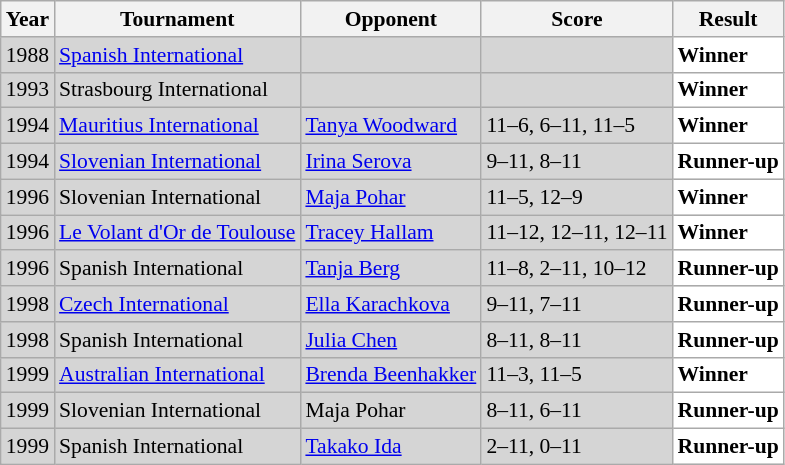<table class="sortable wikitable" style="font-size: 90%;">
<tr>
<th>Year</th>
<th>Tournament</th>
<th>Opponent</th>
<th>Score</th>
<th>Result</th>
</tr>
<tr style="background:#D5D5D5">
<td align="center">1988</td>
<td align="left"><a href='#'>Spanish International</a></td>
<td align="left"></td>
<td align="left"></td>
<td style="text-align:left; background:white"> <strong>Winner</strong></td>
</tr>
<tr style="background:#D5D5D5">
<td align="center">1993</td>
<td align="left">Strasbourg International</td>
<td align="left"></td>
<td align="left"></td>
<td style="text-align:left; background:white"> <strong>Winner</strong></td>
</tr>
<tr style="background:#D5D5D5">
<td align="center">1994</td>
<td align="left"><a href='#'>Mauritius International</a></td>
<td align="left"> <a href='#'>Tanya Woodward</a></td>
<td align="left">11–6, 6–11, 11–5</td>
<td style="text-align:left; background:white"> <strong>Winner</strong></td>
</tr>
<tr style="background:#D5D5D5">
<td align="center">1994</td>
<td align="left"><a href='#'>Slovenian International</a></td>
<td align="left"> <a href='#'>Irina Serova</a></td>
<td align="left">9–11, 8–11</td>
<td style="text-align:left; background:white"> <strong>Runner-up</strong></td>
</tr>
<tr style="background:#D5D5D5">
<td align="center">1996</td>
<td align="left">Slovenian International</td>
<td align="left"> <a href='#'>Maja Pohar</a></td>
<td align="left">11–5, 12–9</td>
<td style="text-align:left; background:white"> <strong>Winner</strong></td>
</tr>
<tr style="background:#D5D5D5">
<td align="center">1996</td>
<td align="left"><a href='#'>Le Volant d'Or de Toulouse</a></td>
<td align="left"> <a href='#'>Tracey Hallam</a></td>
<td align="left">11–12, 12–11, 12–11</td>
<td style="text-align:left; background:white"> <strong>Winner</strong></td>
</tr>
<tr style="background:#D5D5D5">
<td align="center">1996</td>
<td align="left">Spanish International</td>
<td align="left"> <a href='#'>Tanja Berg</a></td>
<td align="left">11–8, 2–11, 10–12</td>
<td style="text-align:left; background:white"> <strong>Runner-up</strong></td>
</tr>
<tr style="background:#D5D5D5">
<td align="center">1998</td>
<td align="left"><a href='#'>Czech International</a></td>
<td align="left"> <a href='#'>Ella Karachkova</a></td>
<td align="left">9–11, 7–11</td>
<td style="text-align:left; background:white"> <strong>Runner-up</strong></td>
</tr>
<tr style="background:#D5D5D5">
<td align="center">1998</td>
<td align="left">Spanish International</td>
<td align="left"> <a href='#'>Julia Chen</a></td>
<td align="left">8–11, 8–11</td>
<td style="text-align:left; background:white"> <strong>Runner-up</strong></td>
</tr>
<tr style="background:#D5D5D5">
<td align="center">1999</td>
<td align="left"><a href='#'>Australian International</a></td>
<td align="left"> <a href='#'>Brenda Beenhakker</a></td>
<td align="left">11–3, 11–5</td>
<td style="text-align:left; background:white"> <strong>Winner</strong></td>
</tr>
<tr style="background:#D5D5D5">
<td align="center">1999</td>
<td align="left">Slovenian International</td>
<td align="left"> Maja Pohar</td>
<td align="left">8–11, 6–11</td>
<td style="text-align:left; background:white"> <strong>Runner-up</strong></td>
</tr>
<tr style="background:#D5D5D5">
<td align="center">1999</td>
<td align="left">Spanish International</td>
<td align="left"> <a href='#'>Takako Ida</a></td>
<td align="left">2–11, 0–11</td>
<td style="text-align:left; background:white"> <strong>Runner-up</strong></td>
</tr>
</table>
